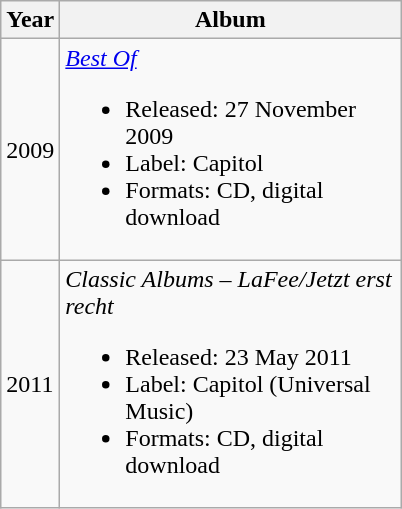<table class="wikitable">
<tr>
<th width="20">Year</th>
<th width="220">Album</th>
</tr>
<tr>
<td>2009</td>
<td><em><a href='#'>Best Of</a></em><br><ul><li>Released: 27 November 2009</li><li>Label: Capitol</li><li>Formats: CD, digital download</li></ul></td>
</tr>
<tr>
<td>2011</td>
<td><em>Classic Albums – LaFee/Jetzt erst recht</em><br><ul><li>Released: 23 May 2011</li><li>Label: Capitol (Universal Music)</li><li>Formats: CD, digital download</li></ul></td>
</tr>
</table>
